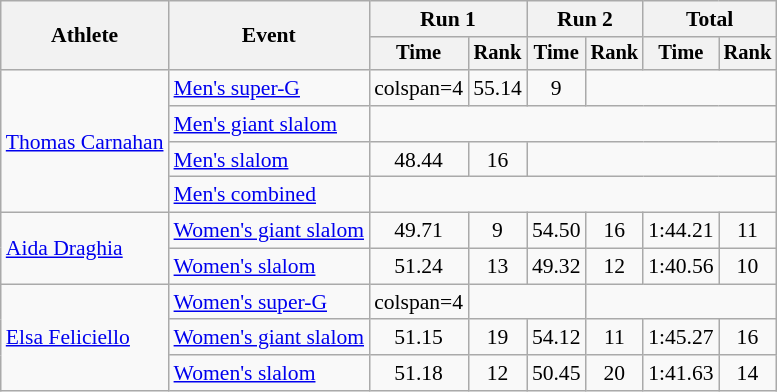<table class="wikitable" style="font-size:90%">
<tr>
<th rowspan=2>Athlete</th>
<th rowspan=2>Event</th>
<th colspan=2>Run 1</th>
<th colspan=2>Run 2</th>
<th colspan=2>Total</th>
</tr>
<tr style="font-size:95%">
<th>Time</th>
<th>Rank</th>
<th>Time</th>
<th>Rank</th>
<th>Time</th>
<th>Rank</th>
</tr>
<tr align=center>
<td align="left" rowspan="4"><a href='#'>Thomas Carnahan</a></td>
<td align="left"><a href='#'>Men's super-G</a></td>
<td>colspan=4 </td>
<td>55.14</td>
<td>9</td>
</tr>
<tr align=center>
<td align="left"><a href='#'>Men's giant slalom</a></td>
<td colspan=6></td>
</tr>
<tr align=center>
<td align="left"><a href='#'>Men's slalom</a></td>
<td>48.44</td>
<td>16</td>
<td colspan=4></td>
</tr>
<tr align=center>
<td align="left"><a href='#'>Men's combined</a></td>
<td colspan=6></td>
</tr>
<tr align=center>
<td align="left" rowspan="2"><a href='#'>Aida Draghia</a></td>
<td align="left"><a href='#'>Women's giant slalom</a></td>
<td>49.71</td>
<td>9</td>
<td>54.50</td>
<td>16</td>
<td>1:44.21</td>
<td>11</td>
</tr>
<tr align=center>
<td align="left"><a href='#'>Women's slalom</a></td>
<td>51.24</td>
<td>13</td>
<td>49.32</td>
<td>12</td>
<td>1:40.56</td>
<td>10</td>
</tr>
<tr align=center>
<td align="left" rowspan="3"><a href='#'>Elsa Feliciello</a></td>
<td align="left"><a href='#'>Women's super-G</a></td>
<td>colspan=4 </td>
<td colspan=2></td>
</tr>
<tr align=center>
<td align="left"><a href='#'>Women's giant slalom</a></td>
<td>51.15</td>
<td>19</td>
<td>54.12</td>
<td>11</td>
<td>1:45.27</td>
<td>16</td>
</tr>
<tr align=center>
<td align="left"><a href='#'>Women's slalom</a></td>
<td>51.18</td>
<td>12</td>
<td>50.45</td>
<td>20</td>
<td>1:41.63</td>
<td>14</td>
</tr>
</table>
